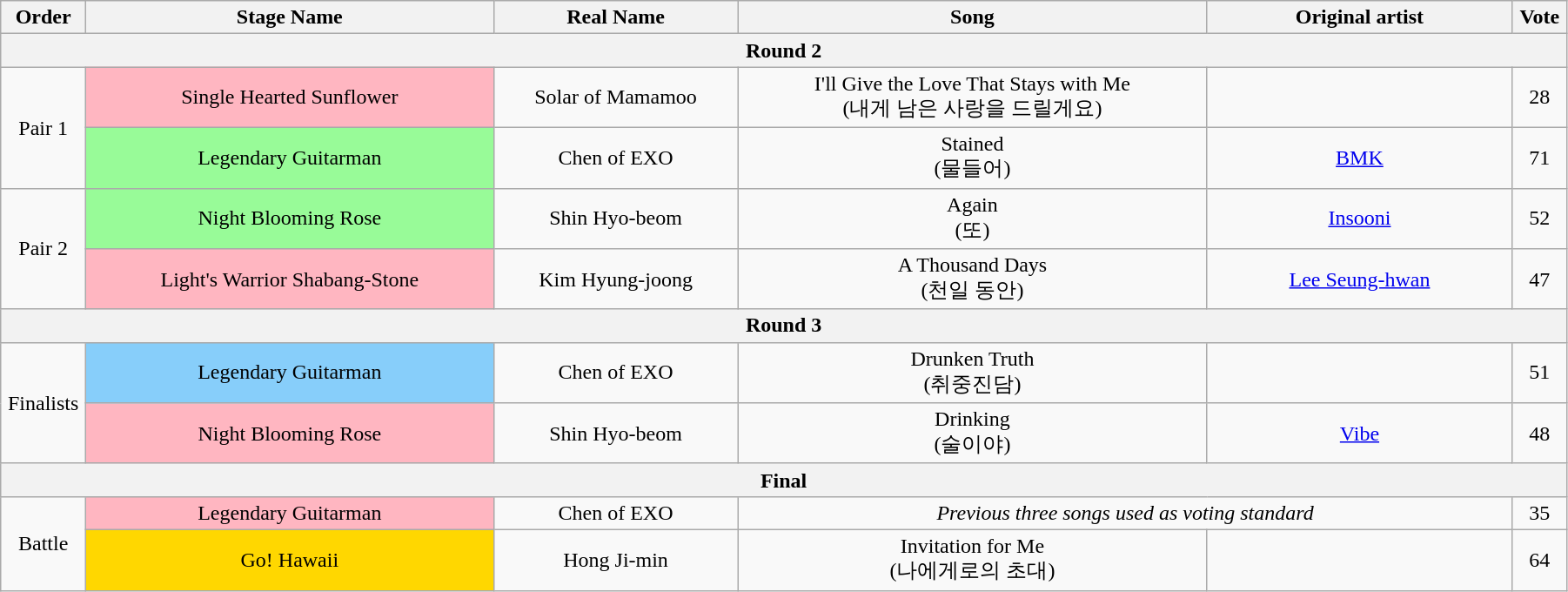<table class="wikitable" style="text-align:center; width:95%;">
<tr>
<th style="width:1%;">Order</th>
<th style="width:20%;">Stage Name</th>
<th style="width:12%;">Real Name</th>
<th style="width:23%;">Song</th>
<th style="width:15%;">Original artist</th>
<th style="width:1%;">Vote</th>
</tr>
<tr>
<th colspan=6>Round 2</th>
</tr>
<tr>
<td rowspan=2>Pair 1</td>
<td bgcolor="lightpink">Single Hearted Sunflower</td>
<td>Solar of Mamamoo</td>
<td>I'll Give the Love That Stays with Me<br>(내게 남은 사랑을 드릴게요)</td>
<td></td>
<td>28</td>
</tr>
<tr>
<td bgcolor="palegreen">Legendary Guitarman</td>
<td>Chen of EXO</td>
<td>Stained<br>(물들어)</td>
<td><a href='#'>BMK</a></td>
<td>71</td>
</tr>
<tr>
<td rowspan=2>Pair 2</td>
<td bgcolor="palegreen">Night Blooming Rose</td>
<td>Shin Hyo-beom</td>
<td>Again<br>(또)</td>
<td><a href='#'>Insooni</a></td>
<td>52</td>
</tr>
<tr>
<td bgcolor="lightpink">Light's Warrior Shabang-Stone</td>
<td>Kim Hyung-joong</td>
<td>A Thousand Days<br>(천일 동안)</td>
<td><a href='#'>Lee Seung-hwan</a></td>
<td>47</td>
</tr>
<tr>
<th colspan=6>Round 3</th>
</tr>
<tr>
<td rowspan=2>Finalists</td>
<td bgcolor="lightskyblue">Legendary Guitarman</td>
<td>Chen of EXO</td>
<td>Drunken Truth<br>(취중진담)</td>
<td></td>
<td>51</td>
</tr>
<tr>
<td bgcolor="lightpink">Night Blooming Rose</td>
<td>Shin Hyo-beom</td>
<td>Drinking<br>(술이야)</td>
<td><a href='#'>Vibe</a></td>
<td>48</td>
</tr>
<tr>
<th colspan=6>Final</th>
</tr>
<tr>
<td rowspan=2>Battle</td>
<td bgcolor="lightpink">Legendary Guitarman</td>
<td>Chen of EXO</td>
<td colspan=2><em>Previous three songs used as voting standard</em></td>
<td>35</td>
</tr>
<tr>
<td bgcolor="gold">Go! Hawaii</td>
<td>Hong Ji-min</td>
<td>Invitation for Me<br>(나에게로의 초대)</td>
<td></td>
<td>64</td>
</tr>
</table>
